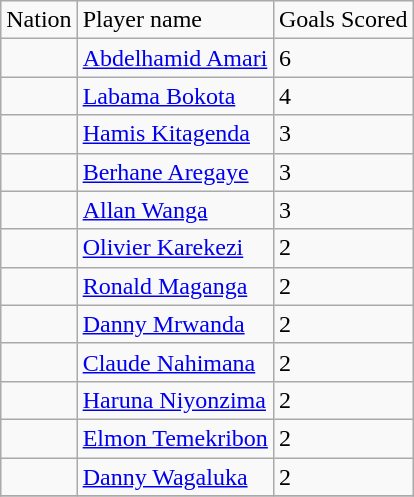<table Class="wikitable">
<tr>
<td>Nation</td>
<td>Player name</td>
<td>Goals Scored</td>
</tr>
<tr>
<td></td>
<td><a href='#'>Abdelhamid Amari</a></td>
<td>6</td>
</tr>
<tr>
<td></td>
<td><a href='#'>Labama Bokota</a></td>
<td>4</td>
</tr>
<tr>
<td></td>
<td><a href='#'>Hamis Kitagenda</a></td>
<td>3</td>
</tr>
<tr>
<td></td>
<td><a href='#'>Berhane Aregaye</a></td>
<td>3</td>
</tr>
<tr>
<td></td>
<td><a href='#'>Allan Wanga</a></td>
<td>3</td>
</tr>
<tr>
<td></td>
<td><a href='#'>Olivier Karekezi</a></td>
<td>2</td>
</tr>
<tr>
<td></td>
<td><a href='#'>Ronald Maganga</a></td>
<td>2</td>
</tr>
<tr>
<td></td>
<td><a href='#'>Danny Mrwanda</a></td>
<td>2</td>
</tr>
<tr>
<td></td>
<td><a href='#'>Claude Nahimana</a></td>
<td>2</td>
</tr>
<tr>
<td></td>
<td><a href='#'>Haruna Niyonzima</a></td>
<td>2</td>
</tr>
<tr>
<td></td>
<td><a href='#'>Elmon Temekribon</a></td>
<td>2</td>
</tr>
<tr>
<td></td>
<td><a href='#'>Danny Wagaluka</a></td>
<td>2</td>
</tr>
<tr>
</tr>
</table>
